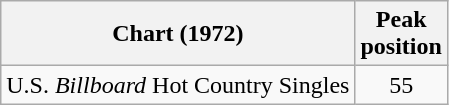<table class="wikitable sortable">
<tr>
<th align="left">Chart (1972)</th>
<th style="text-align:center;">Peak<br>position</th>
</tr>
<tr>
<td align="left">U.S. <em>Billboard</em> Hot Country Singles</td>
<td style="text-align:center;">55</td>
</tr>
</table>
